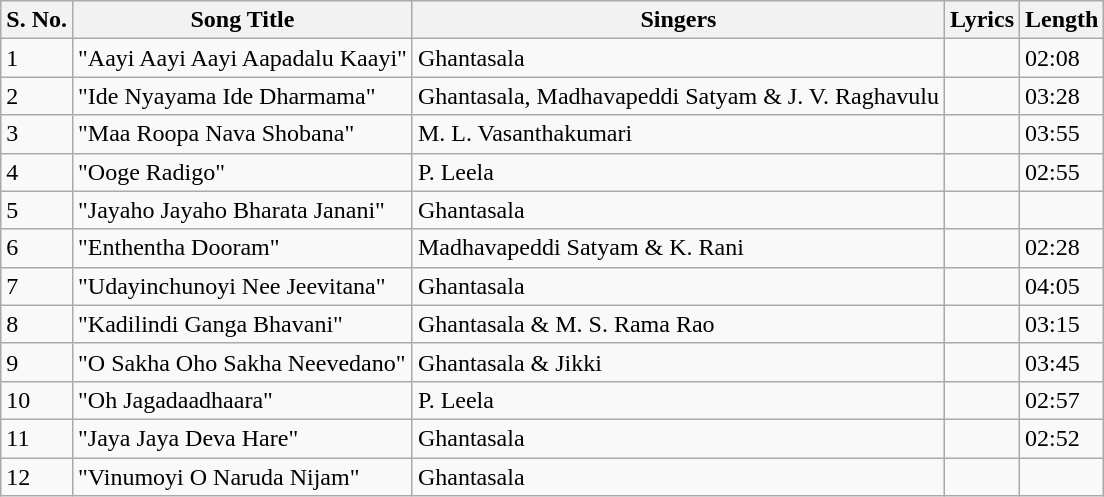<table class="wikitable">
<tr>
<th>S. No.</th>
<th>Song Title</th>
<th>Singers</th>
<th>Lyrics</th>
<th>Length</th>
</tr>
<tr>
<td>1</td>
<td>"Aayi Aayi Aayi Aapadalu Kaayi"</td>
<td>Ghantasala</td>
<td></td>
<td>02:08</td>
</tr>
<tr>
<td>2</td>
<td>"Ide Nyayama Ide Dharmama"</td>
<td>Ghantasala, Madhavapeddi Satyam & J. V. Raghavulu</td>
<td></td>
<td>03:28</td>
</tr>
<tr>
<td>3</td>
<td>"Maa Roopa Nava Shobana"</td>
<td>M. L. Vasanthakumari</td>
<td></td>
<td>03:55</td>
</tr>
<tr>
<td>4</td>
<td>"Ooge Radigo"</td>
<td>P. Leela</td>
<td></td>
<td>02:55</td>
</tr>
<tr>
<td>5</td>
<td>"Jayaho Jayaho Bharata Janani"</td>
<td>Ghantasala</td>
<td></td>
<td></td>
</tr>
<tr>
<td>6</td>
<td>"Enthentha Dooram"</td>
<td>Madhavapeddi Satyam & K. Rani</td>
<td></td>
<td>02:28</td>
</tr>
<tr>
<td>7</td>
<td>"Udayinchunoyi Nee Jeevitana"</td>
<td>Ghantasala</td>
<td></td>
<td>04:05</td>
</tr>
<tr>
<td>8</td>
<td>"Kadilindi Ganga Bhavani"</td>
<td>Ghantasala & M. S. Rama Rao</td>
<td></td>
<td>03:15</td>
</tr>
<tr>
<td>9</td>
<td>"O Sakha Oho Sakha Neevedano"</td>
<td>Ghantasala & Jikki</td>
<td></td>
<td>03:45</td>
</tr>
<tr>
<td>10</td>
<td>"Oh Jagadaadhaara"</td>
<td>P. Leela</td>
<td></td>
<td>02:57</td>
</tr>
<tr>
<td>11</td>
<td>"Jaya Jaya Deva Hare"</td>
<td>Ghantasala</td>
<td></td>
<td>02:52</td>
</tr>
<tr>
<td>12</td>
<td>"Vinumoyi O Naruda Nijam"</td>
<td>Ghantasala</td>
<td></td>
<td></td>
</tr>
</table>
